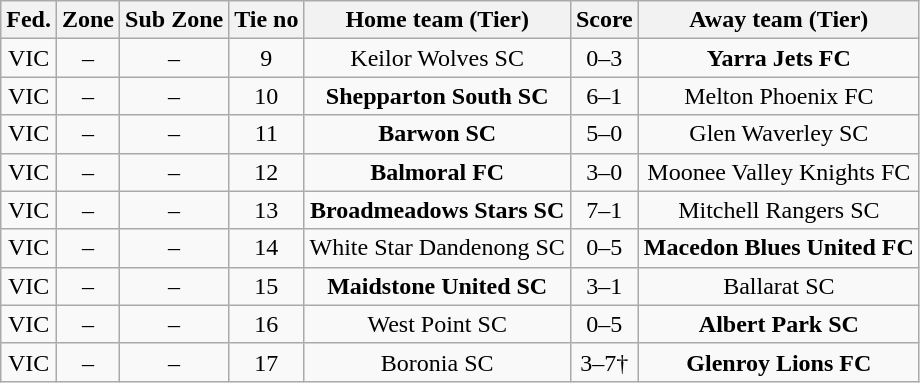<table class="wikitable" style="text-align:center">
<tr>
<th>Fed.</th>
<th>Zone</th>
<th>Sub Zone</th>
<th>Tie no</th>
<th>Home team (Tier)</th>
<th>Score</th>
<th>Away team (Tier)</th>
</tr>
<tr>
<td>VIC</td>
<td>–</td>
<td>–</td>
<td>9</td>
<td>Keilor Wolves SC</td>
<td>0–3</td>
<td><strong>Yarra Jets FC</strong></td>
</tr>
<tr>
<td>VIC</td>
<td>–</td>
<td>–</td>
<td>10</td>
<td><strong>Shepparton South SC</strong></td>
<td>6–1</td>
<td>Melton Phoenix FC</td>
</tr>
<tr>
<td>VIC</td>
<td>–</td>
<td>–</td>
<td>11</td>
<td><strong>Barwon SC</strong></td>
<td>5–0</td>
<td>Glen Waverley SC</td>
</tr>
<tr>
<td>VIC</td>
<td>–</td>
<td>–</td>
<td>12</td>
<td><strong>Balmoral FC</strong></td>
<td>3–0</td>
<td>Moonee Valley Knights FC</td>
</tr>
<tr>
<td>VIC</td>
<td>–</td>
<td>–</td>
<td>13</td>
<td><strong>Broadmeadows Stars SC</strong></td>
<td>7–1</td>
<td>Mitchell Rangers SC</td>
</tr>
<tr>
<td>VIC</td>
<td>–</td>
<td>–</td>
<td>14</td>
<td>White Star Dandenong SC</td>
<td>0–5</td>
<td><strong>Macedon Blues United FC</strong></td>
</tr>
<tr>
<td>VIC</td>
<td>–</td>
<td>–</td>
<td>15</td>
<td><strong>Maidstone United SC</strong></td>
<td>3–1</td>
<td>Ballarat SC</td>
</tr>
<tr>
<td>VIC</td>
<td>–</td>
<td>–</td>
<td>16</td>
<td>West Point SC</td>
<td>0–5</td>
<td><strong>Albert Park SC</strong></td>
</tr>
<tr>
<td>VIC</td>
<td>–</td>
<td>–</td>
<td>17</td>
<td>Boronia SC</td>
<td>3–7†</td>
<td><strong>Glenroy Lions FC</strong></td>
</tr>
</table>
